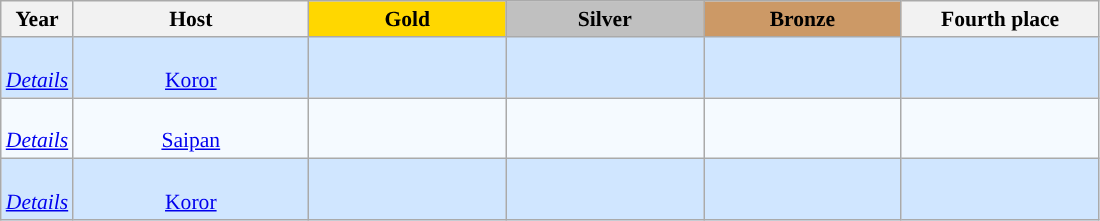<table class="wikitable" style="font-size: 90%; text-align: center;">
<tr>
<th width="30">Year</th>
<th width="150">Host</th>
<th width="125" style="background: gold;">Gold</th>
<th width="125" style="background: silver;">Silver</th>
<th width="125" style="background: #cc9966;">Bronze</th>
<th width="125" style="background:">Fourth place</th>
</tr>
<tr style="background: #D0E6FF;">
<td><br><em><a href='#'>Details</a></em></td>
<td><br><a href='#'>Koror</a></td>
<td><strong></strong></td>
<td></td>
<td></td>
<td></td>
</tr>
<tr style="background: #F5FAFF;">
<td><br><em><a href='#'>Details</a></em></td>
<td><br><a href='#'>Saipan</a></td>
<td><strong></strong></td>
<td></td>
<td></td>
<td></td>
</tr>
<tr style="background: #D0E6FF;">
<td><br><em><a href='#'>Details</a></em></td>
<td><br><a href='#'>Koror</a></td>
<td></td>
<td></td>
<td></td>
<td></td>
</tr>
</table>
